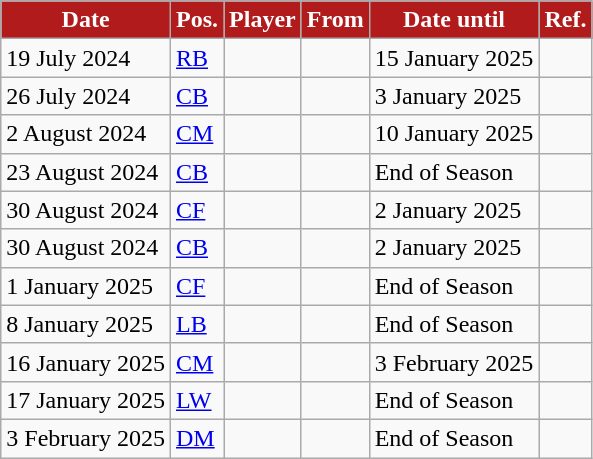<table class="wikitable plainrowheaders sortable">
<tr>
<th style="background:#B11B1B;color:#fff;">Date</th>
<th style="background:#B11B1B;color:#fff;">Pos.</th>
<th style="background:#B11B1B;color:#fff;">Player</th>
<th style="background:#B11B1B;color:#fff;">From</th>
<th style="background:#B11B1B;color:#fff;">Date until</th>
<th style="background:#B11B1B;color:#fff;">Ref.</th>
</tr>
<tr>
<td>19 July 2024</td>
<td><a href='#'>RB</a></td>
<td></td>
<td></td>
<td>15 January 2025</td>
<td></td>
</tr>
<tr>
<td>26 July 2024</td>
<td><a href='#'>CB</a></td>
<td></td>
<td></td>
<td>3 January 2025</td>
<td></td>
</tr>
<tr>
<td>2 August 2024</td>
<td><a href='#'>CM</a></td>
<td></td>
<td></td>
<td>10 January 2025</td>
<td></td>
</tr>
<tr>
<td>23 August 2024</td>
<td><a href='#'>CB</a></td>
<td></td>
<td></td>
<td>End of Season</td>
<td></td>
</tr>
<tr>
<td>30 August 2024</td>
<td><a href='#'>CF</a></td>
<td></td>
<td></td>
<td>2 January 2025</td>
<td></td>
</tr>
<tr>
<td>30 August 2024</td>
<td><a href='#'>CB</a></td>
<td></td>
<td></td>
<td>2 January 2025</td>
<td></td>
</tr>
<tr>
<td>1 January 2025</td>
<td><a href='#'>CF</a></td>
<td></td>
<td></td>
<td>End of Season</td>
<td></td>
</tr>
<tr>
<td>8 January 2025</td>
<td><a href='#'>LB</a></td>
<td></td>
<td></td>
<td>End of Season</td>
<td></td>
</tr>
<tr>
<td>16 January 2025</td>
<td><a href='#'>CM</a></td>
<td></td>
<td></td>
<td>3 February 2025</td>
<td></td>
</tr>
<tr>
<td>17 January 2025</td>
<td><a href='#'>LW</a></td>
<td></td>
<td></td>
<td>End of Season</td>
<td></td>
</tr>
<tr>
<td>3 February 2025</td>
<td><a href='#'>DM</a></td>
<td></td>
<td></td>
<td>End of Season</td>
<td></td>
</tr>
</table>
